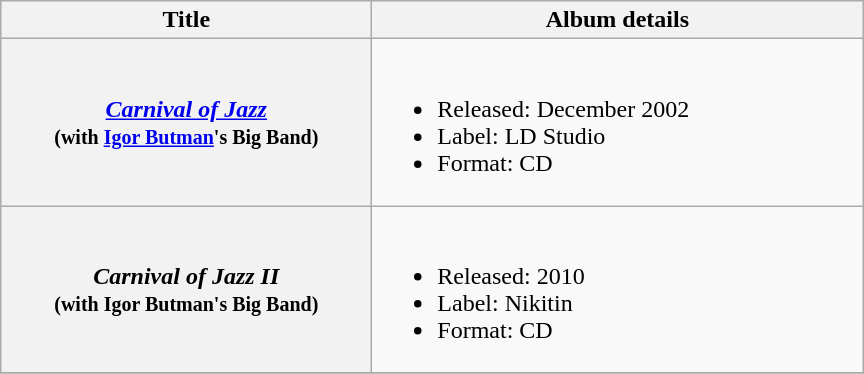<table class="wikitable plainrowheaders" style="text-align:center;">
<tr>
<th style="width:15em;">Title</th>
<th style="width:20em;">Album details</th>
</tr>
<tr>
<th scope="row"><em><a href='#'>Carnival of Jazz</a></em><br> <small>(with <a href='#'>Igor Butman</a>'s Big Band)</small></th>
<td align="left"><br><ul><li>Released: December 2002</li><li>Label: LD Studio</li><li>Format: CD</li></ul></td>
</tr>
<tr>
<th scope="row"><em>Carnival of Jazz II</em><br> <small>(with Igor Butman's Big Band)</small></th>
<td align="left"><br><ul><li>Released: 2010</li><li>Label: Nikitin</li><li>Format: CD</li></ul></td>
</tr>
<tr>
</tr>
</table>
